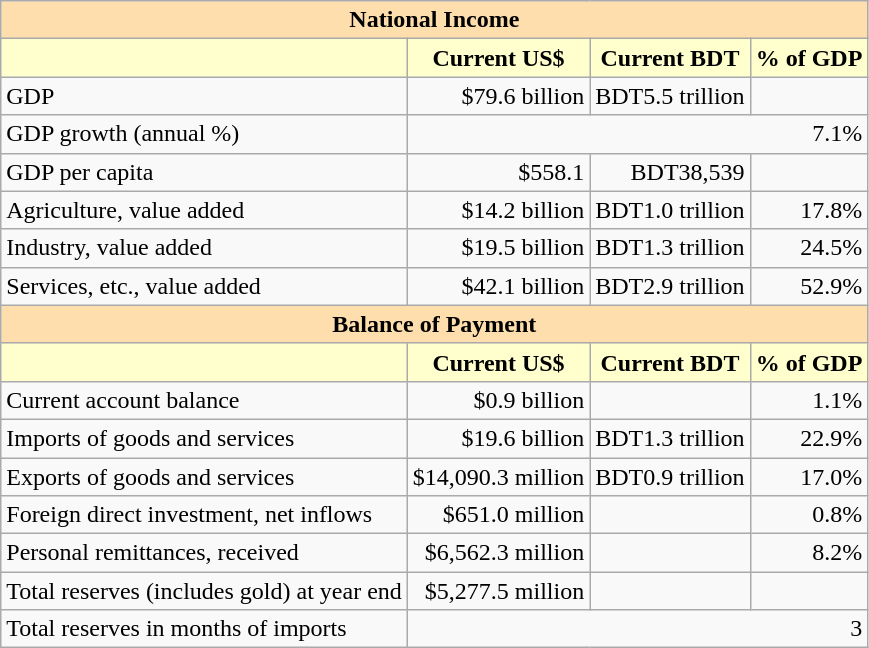<table class="wikitable">
<tr>
<th colspan="4" style="background: #ffdead;">National Income</th>
</tr>
<tr>
<th style="background: #ffffcd;"></th>
<th style="background: #ffffcd;">Current US$</th>
<th style="background: #ffffcd;">Current BDT</th>
<th style="background: #ffffcd;">% of GDP</th>
</tr>
<tr>
<td>GDP</td>
<td style="text-align: right;">$79.6 billion</td>
<td style="text-align: right;">BDT5.5 trillion</td>
<td style="text-align: right;"></td>
</tr>
<tr>
<td>GDP growth (annual %)</td>
<td colspan="3"  style="text-align: right;">7.1%</td>
</tr>
<tr>
<td>GDP per capita</td>
<td style="text-align: right;">$558.1</td>
<td style="text-align: right;">BDT38,539</td>
<td style="text-align: right;"></td>
</tr>
<tr>
<td>Agriculture, value added</td>
<td style="text-align: right;">$14.2 billion</td>
<td style="text-align: right;">BDT1.0 trillion</td>
<td style="text-align: right;">17.8%</td>
</tr>
<tr>
<td>Industry, value added</td>
<td style="text-align: right;">$19.5 billion</td>
<td style="text-align: right;">BDT1.3 trillion</td>
<td style="text-align: right;">24.5%</td>
</tr>
<tr>
<td>Services, etc., value added</td>
<td style="text-align: right;">$42.1 billion</td>
<td style="text-align: right;">BDT2.9 trillion</td>
<td style="text-align: right;">52.9%</td>
</tr>
<tr>
<th colspan="4" style="background: #ffdead;">Balance of Payment</th>
</tr>
<tr>
<th style="background: #ffffcd;"></th>
<th style="background: #ffffcd;">Current US$</th>
<th style="background: #ffffcd;">Current BDT</th>
<th style="background: #ffffcd;">% of GDP</th>
</tr>
<tr>
<td>Current account balance</td>
<td style="text-align: right;">$0.9 billion</td>
<td style="text-align: right;"></td>
<td style="text-align: right;">1.1%</td>
</tr>
<tr>
<td>Imports of goods and services</td>
<td style="text-align: right;">$19.6 billion</td>
<td style="text-align: right;">BDT1.3 trillion</td>
<td style="text-align: right;">22.9%</td>
</tr>
<tr>
<td>Exports of goods and services</td>
<td style="text-align: right;">$14,090.3 million</td>
<td style="text-align: right;">BDT0.9 trillion</td>
<td style="text-align: right;">17.0%</td>
</tr>
<tr>
<td>Foreign direct investment, net inflows</td>
<td style="text-align: right;">$651.0 million</td>
<td style="text-align: right;"></td>
<td style="text-align: right;">0.8%</td>
</tr>
<tr>
<td>Personal remittances, received</td>
<td style="text-align: right;">$6,562.3 million</td>
<td style="text-align: right;"></td>
<td style="text-align: right;">8.2%</td>
</tr>
<tr>
<td>Total reserves (includes gold) at year end</td>
<td style="text-align: right;">$5,277.5 million</td>
<td style="text-align: right;"></td>
<td style="text-align: right;"></td>
</tr>
<tr>
<td>Total reserves in months of imports</td>
<td colspan="3"  style="text-align: right;">3</td>
</tr>
</table>
